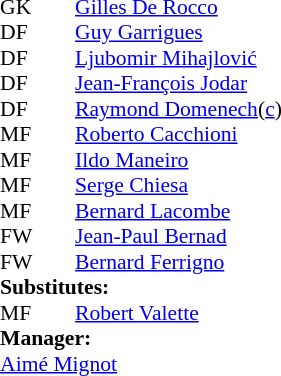<table style="font-size: 90%" cellspacing="0" cellpadding="0" align=center>
<tr>
<td colspan=4></td>
</tr>
<tr>
<th width=25></th>
<th width=25></th>
</tr>
<tr>
<td>GK</td>
<td><strong> </strong></td>
<td> <a href='#'>Gilles De Rocco</a></td>
</tr>
<tr>
<td>DF</td>
<td><strong> </strong></td>
<td> <a href='#'>Guy Garrigues</a></td>
</tr>
<tr>
<td>DF</td>
<td><strong> </strong></td>
<td> <a href='#'>Ljubomir Mihajlović</a></td>
</tr>
<tr>
<td>DF</td>
<td><strong> </strong></td>
<td> <a href='#'>Jean-François Jodar</a></td>
</tr>
<tr>
<td>DF</td>
<td><strong> </strong></td>
<td> <a href='#'>Raymond Domenech</a></td>
<td>(<a href='#'>c</a>)</td>
</tr>
<tr>
<td>MF</td>
<td><strong> </strong></td>
<td> <a href='#'>Roberto Cacchioni</a></td>
</tr>
<tr>
<td>MF</td>
<td><strong> </strong></td>
<td> <a href='#'>Ildo Maneiro</a></td>
<td></td>
<td></td>
</tr>
<tr>
<td>MF</td>
<td><strong> </strong></td>
<td> <a href='#'>Serge Chiesa</a></td>
</tr>
<tr>
<td>MF</td>
<td><strong> </strong></td>
<td> <a href='#'>Bernard Lacombe</a></td>
</tr>
<tr>
<td>FW</td>
<td><strong> </strong></td>
<td> <a href='#'>Jean-Paul Bernad</a></td>
</tr>
<tr>
<td>FW</td>
<td><strong> </strong></td>
<td> <a href='#'>Bernard Ferrigno</a></td>
</tr>
<tr>
<td colspan=3><strong>Substitutes:</strong></td>
</tr>
<tr>
<td>MF</td>
<td><strong> </strong></td>
<td> <a href='#'>Robert Valette</a></td>
<td></td>
<td></td>
</tr>
<tr>
<td colspan=3><strong>Manager:</strong></td>
</tr>
<tr>
<td colspan=4> <a href='#'>Aimé Mignot</a></td>
</tr>
</table>
